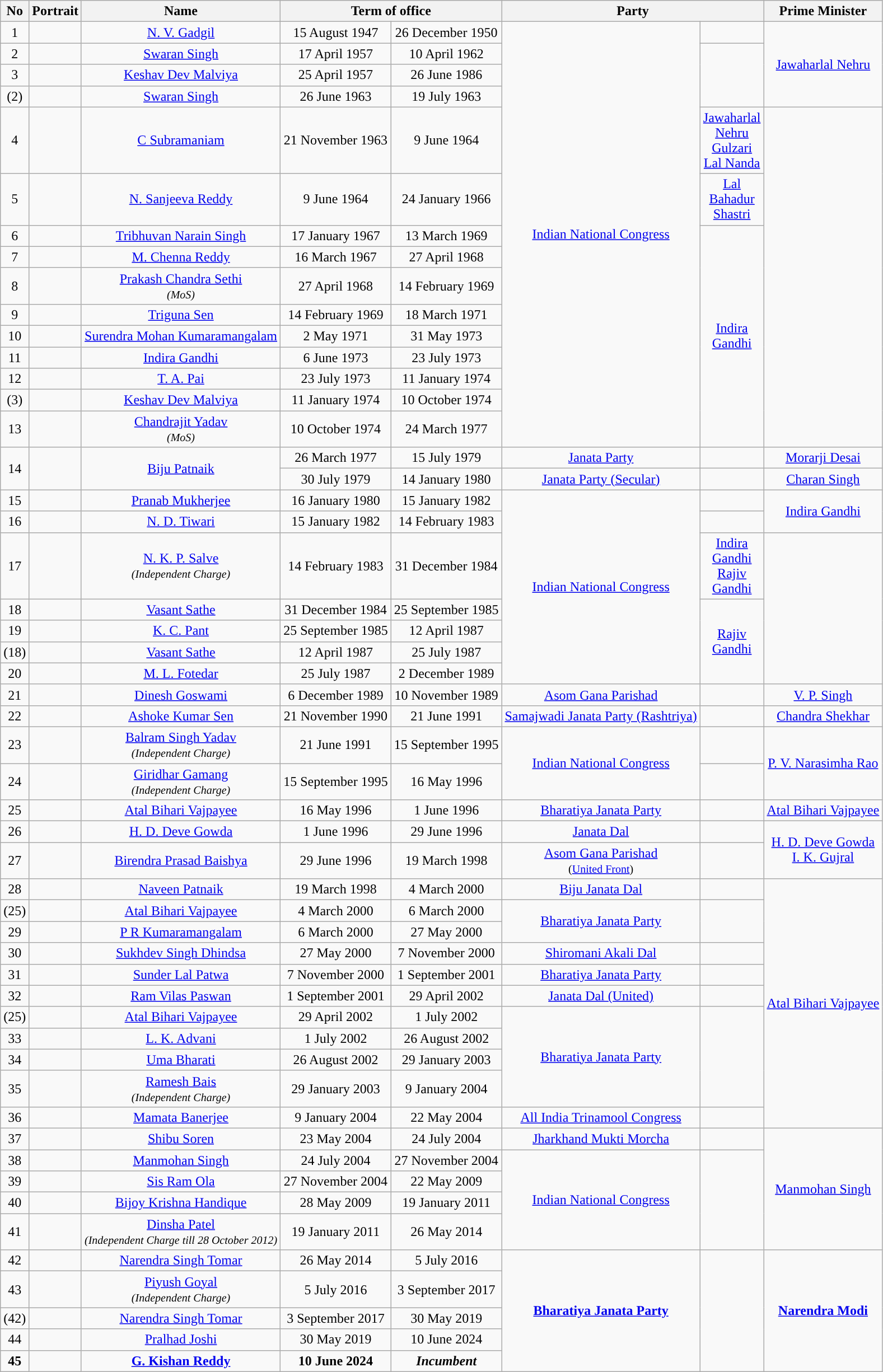<table class="wikitable" style="text-align:center">
<tr>
<th>No</th>
<th>Portrait</th>
<th>Name</th>
<th colspan=2>Term of office</th>
<th colspan=2>Party</th>
<th>Prime Minister</th>
</tr>
<tr>
<td>1</td>
<td></td>
<td><a href='#'>N. V. Gadgil</a></td>
<td>15 August 1947</td>
<td>26 December 1950</td>
<td rowspan=15><a href='#'>Indian National Congress</a></td>
<td width="4px"></td>
<td rowspan=4><a href='#'>Jawaharlal Nehru</a></td>
</tr>
<tr>
<td>2</td>
<td></td>
<td><a href='#'>Swaran Singh</a></td>
<td>17 April 1957</td>
<td>10 April 1962</td>
</tr>
<tr>
<td>3</td>
<td></td>
<td><a href='#'>Keshav Dev Malviya</a></td>
<td>25 April 1957</td>
<td>26 June 1986</td>
</tr>
<tr>
<td>(2)</td>
<td></td>
<td><a href='#'>Swaran Singh</a></td>
<td>26 June 1963</td>
<td>19 July 1963</td>
</tr>
<tr>
<td>4</td>
<td></td>
<td><a href='#'>C Subramaniam</a></td>
<td>21 November 1963</td>
<td>9 June 1964</td>
<td rowspan=1><a href='#'>Jawaharlal Nehru</a><br><a href='#'>Gulzari Lal Nanda</a></td>
</tr>
<tr>
<td>5</td>
<td></td>
<td><a href='#'>N. Sanjeeva Reddy</a></td>
<td>9 June 1964</td>
<td>24 January 1966</td>
<td rowspan=1><a href='#'>Lal Bahadur Shastri</a></td>
</tr>
<tr>
<td>6</td>
<td></td>
<td><a href='#'>Tribhuvan Narain Singh</a></td>
<td>17 January 1967</td>
<td>13 March 1969</td>
<td rowspan=9><a href='#'>Indira Gandhi</a></td>
</tr>
<tr>
<td>7</td>
<td></td>
<td><a href='#'>M. Chenna Reddy</a></td>
<td>16 March 1967</td>
<td>27 April 1968</td>
</tr>
<tr>
<td>8</td>
<td></td>
<td><a href='#'>Prakash Chandra Sethi</a> <br><small><em>(MoS)</em></small></td>
<td>27 April 1968</td>
<td>14 February 1969</td>
</tr>
<tr>
<td>9</td>
<td></td>
<td><a href='#'>Triguna Sen</a></td>
<td>14 February 1969</td>
<td>18 March 1971</td>
</tr>
<tr>
<td>10</td>
<td></td>
<td><a href='#'>Surendra Mohan Kumaramangalam</a></td>
<td>2 May 1971</td>
<td>31 May 1973</td>
</tr>
<tr>
<td>11</td>
<td></td>
<td><a href='#'>Indira Gandhi</a></td>
<td>6 June 1973</td>
<td>23 July 1973</td>
</tr>
<tr>
<td>12</td>
<td></td>
<td><a href='#'>T. A. Pai</a></td>
<td>23 July 1973</td>
<td>11 January 1974</td>
</tr>
<tr>
<td>(3)</td>
<td></td>
<td><a href='#'>Keshav Dev Malviya</a></td>
<td>11 January 1974</td>
<td>10 October 1974</td>
</tr>
<tr>
<td>13</td>
<td></td>
<td><a href='#'>Chandrajit Yadav</a><br><small><em>(MoS)</em></small></td>
<td>10 October 1974</td>
<td>24 March 1977</td>
</tr>
<tr>
<td rowspan="2">14</td>
<td rowspan="2"></td>
<td rowspan="2"><a href='#'>Biju Patnaik</a></td>
<td>26 March 1977</td>
<td>15 July 1979</td>
<td><a href='#'>Janata Party</a></td>
<td width="4px"></td>
<td><a href='#'>Morarji Desai</a></td>
</tr>
<tr>
<td>30 July 1979</td>
<td>14 January 1980</td>
<td><a href='#'>Janata Party (Secular)</a></td>
<td width="4px"></td>
<td><a href='#'>Charan Singh</a></td>
</tr>
<tr>
<td>15</td>
<td></td>
<td><a href='#'>Pranab Mukherjee</a></td>
<td>16 January 1980</td>
<td>15 January 1982</td>
<td rowspan="7"><a href='#'>Indian National Congress</a></td>
<td width="4px"></td>
<td rowspan="2"><a href='#'>Indira Gandhi</a></td>
</tr>
<tr>
<td>16</td>
<td></td>
<td><a href='#'>N. D. Tiwari</a></td>
<td>15 January 1982</td>
<td>14 February 1983</td>
</tr>
<tr>
<td>17</td>
<td></td>
<td><a href='#'>N. K. P. Salve</a> <br><small><em>(Independent Charge)</em></small></td>
<td>14 February 1983</td>
<td>31 December 1984</td>
<td rowspan="1"><a href='#'>Indira Gandhi</a> <br> <a href='#'>Rajiv Gandhi</a></td>
</tr>
<tr>
<td>18</td>
<td></td>
<td><a href='#'>Vasant Sathe</a></td>
<td>31 December 1984</td>
<td>25 September 1985</td>
<td rowspan="4"><a href='#'>Rajiv Gandhi</a></td>
</tr>
<tr>
<td>19</td>
<td></td>
<td><a href='#'>K. C. Pant</a></td>
<td>25 September 1985</td>
<td>12 April 1987</td>
</tr>
<tr>
<td>(18)</td>
<td></td>
<td><a href='#'>Vasant Sathe</a></td>
<td>12 April 1987</td>
<td>25 July 1987</td>
</tr>
<tr>
<td>20</td>
<td></td>
<td><a href='#'>M. L. Fotedar</a></td>
<td>25 July 1987</td>
<td>2 December 1989</td>
</tr>
<tr>
<td>21</td>
<td></td>
<td><a href='#'>Dinesh Goswami</a></td>
<td>6 December 1989</td>
<td>10 November 1989</td>
<td rowspan="1"><a href='#'>Asom Gana Parishad</a></td>
<td width="4px"></td>
<td rowspan="1"><a href='#'>V. P. Singh</a></td>
</tr>
<tr>
<td>22</td>
<td></td>
<td><a href='#'>Ashoke Kumar Sen</a></td>
<td>21 November 1990</td>
<td>21 June 1991</td>
<td rowspan=1><a href='#'>Samajwadi Janata Party (Rashtriya)</a></td>
<td width="4px"></td>
<td rowspan=1><a href='#'>Chandra Shekhar</a></td>
</tr>
<tr>
<td>23</td>
<td></td>
<td><a href='#'>Balram Singh Yadav</a> <br> <small><em>(Independent Charge)</em></small></td>
<td>21 June 1991</td>
<td>15 September 1995</td>
<td rowspan=2><a href='#'>Indian National Congress</a></td>
<td width="4px"></td>
<td rowspan=2><a href='#'>P. V. Narasimha Rao</a></td>
</tr>
<tr>
<td>24</td>
<td></td>
<td><a href='#'>Giridhar Gamang</a>  <br> <small><em>(Independent Charge)</em></small></td>
<td>15 September 1995</td>
<td>16 May 1996</td>
</tr>
<tr>
<td>25</td>
<td></td>
<td><a href='#'>Atal Bihari Vajpayee</a></td>
<td>16 May 1996</td>
<td>1 June 1996</td>
<td rowspan="1"><a href='#'>Bharatiya Janata Party</a></td>
<td width="4px"></td>
<td rowspan="1"><a href='#'>Atal Bihari Vajpayee</a></td>
</tr>
<tr>
<td>26</td>
<td></td>
<td><a href='#'>H. D. Deve Gowda</a></td>
<td>1 June 1996</td>
<td>29 June 1996</td>
<td><a href='#'>Janata Dal</a></td>
<td></td>
<td rowspan="2"><a href='#'>H. D. Deve Gowda</a><br><a href='#'>I. K. Gujral</a></td>
</tr>
<tr>
<td>27</td>
<td></td>
<td><a href='#'>Birendra Prasad Baishya</a></td>
<td>29 June 1996</td>
<td>19 March 1998</td>
<td rowspan="1"><a href='#'>Asom Gana Parishad</a><br> <small>(<a href='#'>United Front</a>)</small></td>
<td rowspan="1" width="4px"></td>
</tr>
<tr>
<td>28</td>
<td></td>
<td><a href='#'>Naveen Patnaik</a></td>
<td>19 March 1998</td>
<td>4 March 2000</td>
<td rowspan="1"><a href='#'>Biju Janata Dal</a></td>
<td rowspan="1" width="4px"></td>
<td rowspan="11"><a href='#'>Atal Bihari Vajpayee</a></td>
</tr>
<tr>
<td>(25)</td>
<td></td>
<td><a href='#'>Atal Bihari Vajpayee</a></td>
<td>4 March 2000</td>
<td>6 March 2000</td>
<td rowspan="2"><a href='#'>Bharatiya Janata Party</a></td>
<td rowspan="2"></td>
</tr>
<tr>
<td>29</td>
<td></td>
<td><a href='#'>P R Kumaramangalam</a></td>
<td>6 March 2000</td>
<td>27 May 2000</td>
</tr>
<tr>
<td>30</td>
<td></td>
<td><a href='#'>Sukhdev Singh Dhindsa</a></td>
<td>27 May 2000</td>
<td>7 November 2000</td>
<td rowspan="1"><a href='#'>Shiromani Akali Dal</a></td>
<td rowspan="1" width="4px"></td>
</tr>
<tr>
<td>31</td>
<td></td>
<td><a href='#'>Sunder Lal Patwa</a></td>
<td>7 November 2000</td>
<td>1 September 2001</td>
<td rowspan="1"><a href='#'>Bharatiya Janata Party</a></td>
<td rowspan="1" width="4px"></td>
</tr>
<tr>
<td>32</td>
<td></td>
<td><a href='#'>Ram Vilas Paswan</a></td>
<td>1 September 2001</td>
<td>29 April 2002</td>
<td rowspan="1"><a href='#'>Janata Dal (United)</a></td>
<td rowspan="1" width="4px"></td>
</tr>
<tr>
<td>(25)</td>
<td></td>
<td><a href='#'>Atal Bihari Vajpayee</a></td>
<td>29 April 2002</td>
<td>1 July 2002</td>
<td rowspan="4"><a href='#'>Bharatiya Janata Party</a></td>
<td rowspan="4" width="4px"></td>
</tr>
<tr>
<td>33</td>
<td></td>
<td><a href='#'>L. K. Advani</a></td>
<td>1 July 2002</td>
<td>26 August 2002</td>
</tr>
<tr>
<td>34</td>
<td></td>
<td><a href='#'>Uma Bharati</a></td>
<td>26 August 2002</td>
<td>29 January 2003</td>
</tr>
<tr>
<td>35</td>
<td></td>
<td><a href='#'>Ramesh Bais</a> <br> <small><em>(Independent Charge)</em></small></td>
<td>29 January 2003</td>
<td>9 January 2004</td>
</tr>
<tr>
<td>36</td>
<td></td>
<td><a href='#'>Mamata Banerjee</a></td>
<td>9 January 2004</td>
<td>22 May 2004</td>
<td rowspan="1"><a href='#'>All India Trinamool Congress</a></td>
<td rowspan="1" width="4px"></td>
</tr>
<tr>
<td>37</td>
<td></td>
<td><a href='#'>Shibu Soren</a></td>
<td>23 May 2004</td>
<td>24 July 2004</td>
<td rowspan="1"><a href='#'>Jharkhand Mukti Morcha</a></td>
<td rowspan="1" width="4px"></td>
<td rowspan="5"><a href='#'>Manmohan Singh</a></td>
</tr>
<tr>
<td>38</td>
<td></td>
<td><a href='#'>Manmohan Singh</a></td>
<td>24 July 2004</td>
<td>27 November 2004</td>
<td rowspan="4"><a href='#'>Indian National Congress</a></td>
<td rowspan="4" width="4px"></td>
</tr>
<tr>
<td>39</td>
<td></td>
<td><a href='#'>Sis Ram Ola</a></td>
<td>27 November 2004</td>
<td>22 May 2009</td>
</tr>
<tr>
<td>40</td>
<td></td>
<td><a href='#'>Bijoy Krishna Handique</a></td>
<td>28 May 2009</td>
<td>19 January 2011</td>
</tr>
<tr>
<td>41</td>
<td></td>
<td><a href='#'>Dinsha Patel</a> <br>  <small><em>(Independent Charge till 28 October 2012)</em></small></td>
<td>19 January 2011</td>
<td>26 May 2014</td>
</tr>
<tr>
<td>42</td>
<td></td>
<td><a href='#'>Narendra Singh Tomar</a></td>
<td>26 May 2014</td>
<td>5 July 2016</td>
<td rowspan="5"><strong><a href='#'>Bharatiya Janata Party</a></strong></td>
<td rowspan="5" width="4px"></td>
<td rowspan="5"><strong><a href='#'>Narendra Modi</a></strong></td>
</tr>
<tr>
<td>43</td>
<td></td>
<td><a href='#'>Piyush Goyal</a> <br><small><em>(Independent Charge)</em></small></td>
<td>5 July 2016</td>
<td>3 September 2017</td>
</tr>
<tr>
<td>(42)</td>
<td></td>
<td><a href='#'>Narendra Singh Tomar</a></td>
<td>3 September 2017</td>
<td>30 May 2019</td>
</tr>
<tr>
<td>44</td>
<td></td>
<td><a href='#'>Pralhad Joshi</a></td>
<td>30 May 2019</td>
<td>10 June 2024</td>
</tr>
<tr>
<td><strong>45</strong></td>
<td></td>
<td><strong><a href='#'>G. Kishan Reddy</a></strong></td>
<td><strong>10 June 2024</strong></td>
<td><strong><em>Incumbent</em></strong></td>
</tr>
</table>
